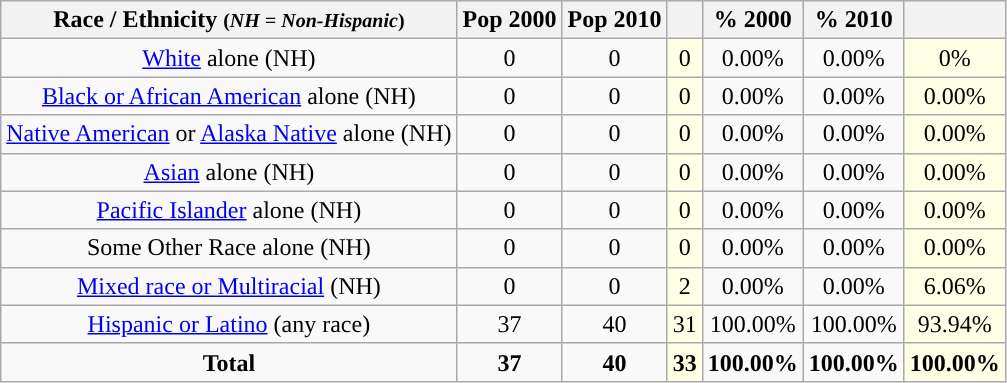<table class="wikitable" style="text-align:center;">
<tr>
<th>Race / Ethnicity <small>(<em>NH = Non-Hispanic</em>)</small></th>
<th>Pop 2000</th>
<th>Pop 2010</th>
<th></th>
<th>% 2000</th>
<th>% 2010</th>
<th></th>
</tr>
<tr>
<td><a href='#'>White</a> alone (NH)</td>
<td>0</td>
<td>0</td>
<td style='background: #ffffe6;'>0</td>
<td>0.00%</td>
<td>0.00%</td>
<td style='background: #ffffe6;'>0%</td>
</tr>
<tr>
<td><a href='#'>Black or African American</a> alone (NH)</td>
<td>0</td>
<td>0</td>
<td style='background: #ffffe6;'>0</td>
<td>0.00%</td>
<td>0.00%</td>
<td style='background: #ffffe6;'>0.00%</td>
</tr>
<tr>
<td><a href='#'>Native American</a> or <a href='#'>Alaska Native</a> alone (NH)</td>
<td>0</td>
<td>0</td>
<td style='background: #ffffe6;'>0</td>
<td>0.00%</td>
<td>0.00%</td>
<td style='background: #ffffe6;'>0.00%</td>
</tr>
<tr>
<td><a href='#'>Asian</a> alone (NH)</td>
<td>0</td>
<td>0</td>
<td style='background: #ffffe6;'>0</td>
<td>0.00%</td>
<td>0.00%</td>
<td style='background: #ffffe6;'>0.00%</td>
</tr>
<tr>
<td><a href='#'>Pacific Islander</a> alone (NH)</td>
<td>0</td>
<td>0</td>
<td style='background: #ffffe6;'>0</td>
<td>0.00%</td>
<td>0.00%</td>
<td style='background: #ffffe6;'>0.00%</td>
</tr>
<tr>
<td>Some Other Race alone (NH)</td>
<td>0</td>
<td>0</td>
<td style='background: #ffffe6;'>0</td>
<td>0.00%</td>
<td>0.00%</td>
<td style='background: #ffffe6;'>0.00%</td>
</tr>
<tr>
<td><a href='#'>Mixed race or Multiracial</a> (NH)</td>
<td>0</td>
<td>0</td>
<td style='background: #ffffe6;'>2</td>
<td>0.00%</td>
<td>0.00%</td>
<td style='background: #ffffe6;'>6.06%</td>
</tr>
<tr>
<td><a href='#'>Hispanic or Latino</a> (any race)</td>
<td>37</td>
<td>40</td>
<td style='background: #ffffe6;'>31</td>
<td>100.00%</td>
<td>100.00%</td>
<td style='background: #ffffe6;'>93.94%</td>
</tr>
<tr>
<td><strong>Total</strong></td>
<td><strong>37</strong></td>
<td><strong>40</strong></td>
<td style='background: #ffffe6;'><strong>33</strong></td>
<td><strong>100.00%</strong></td>
<td><strong>100.00%</strong></td>
<td style='background: #ffffe6;'><strong>100.00%</strong></td>
</tr>
</table>
